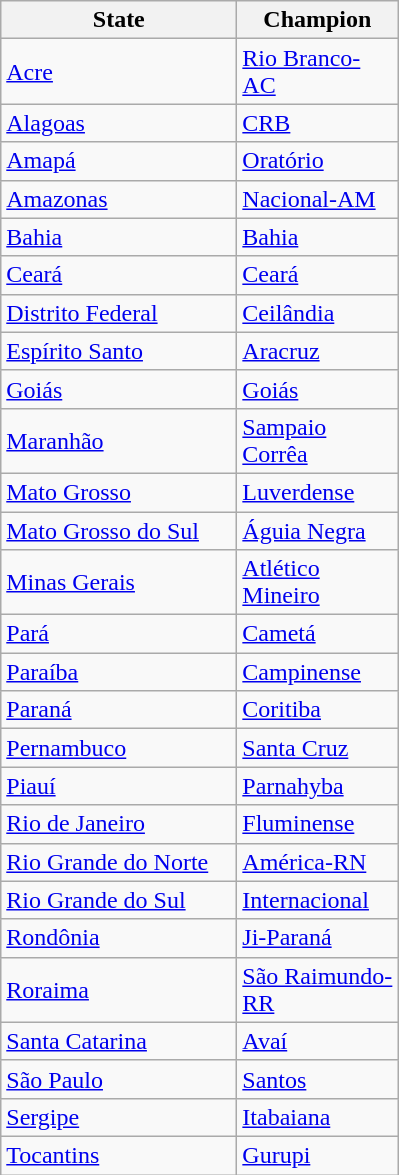<table class="wikitable">
<tr>
<th width=150px>State</th>
<th width=100px>Champion</th>
</tr>
<tr>
<td> <a href='#'>Acre</a></td>
<td><a href='#'>Rio Branco-AC</a></td>
</tr>
<tr>
<td> <a href='#'>Alagoas</a></td>
<td><a href='#'>CRB</a></td>
</tr>
<tr>
<td> <a href='#'>Amapá</a></td>
<td><a href='#'>Oratório</a></td>
</tr>
<tr>
<td> <a href='#'>Amazonas</a></td>
<td><a href='#'>Nacional-AM</a></td>
</tr>
<tr>
<td> <a href='#'>Bahia</a></td>
<td><a href='#'>Bahia</a></td>
</tr>
<tr>
<td> <a href='#'>Ceará</a></td>
<td><a href='#'>Ceará</a></td>
</tr>
<tr>
<td> <a href='#'>Distrito Federal</a></td>
<td><a href='#'>Ceilândia</a></td>
</tr>
<tr>
<td> <a href='#'>Espírito Santo</a></td>
<td><a href='#'>Aracruz</a></td>
</tr>
<tr>
<td> <a href='#'>Goiás</a></td>
<td><a href='#'>Goiás</a></td>
</tr>
<tr>
<td> <a href='#'>Maranhão</a></td>
<td><a href='#'>Sampaio Corrêa</a></td>
</tr>
<tr>
<td> <a href='#'>Mato Grosso</a></td>
<td><a href='#'>Luverdense</a></td>
</tr>
<tr>
<td> <a href='#'>Mato Grosso do Sul</a></td>
<td><a href='#'>Águia Negra</a></td>
</tr>
<tr>
<td> <a href='#'>Minas Gerais</a></td>
<td><a href='#'>Atlético Mineiro</a></td>
</tr>
<tr>
<td> <a href='#'>Pará</a></td>
<td><a href='#'>Cametá</a></td>
</tr>
<tr>
<td> <a href='#'>Paraíba</a></td>
<td><a href='#'>Campinense</a></td>
</tr>
<tr>
<td> <a href='#'>Paraná</a></td>
<td><a href='#'>Coritiba</a></td>
</tr>
<tr>
<td> <a href='#'>Pernambuco</a></td>
<td><a href='#'>Santa Cruz</a></td>
</tr>
<tr>
<td> <a href='#'>Piauí</a></td>
<td><a href='#'>Parnahyba</a></td>
</tr>
<tr>
<td> <a href='#'>Rio de Janeiro</a></td>
<td><a href='#'>Fluminense</a></td>
</tr>
<tr>
<td> <a href='#'>Rio Grande do Norte</a></td>
<td><a href='#'>América-RN</a></td>
</tr>
<tr>
<td> <a href='#'>Rio Grande do Sul</a></td>
<td><a href='#'>Internacional</a></td>
</tr>
<tr>
<td> <a href='#'>Rondônia</a></td>
<td><a href='#'>Ji-Paraná</a></td>
</tr>
<tr>
<td> <a href='#'>Roraima</a></td>
<td><a href='#'>São Raimundo-RR</a></td>
</tr>
<tr>
<td> <a href='#'>Santa Catarina</a></td>
<td><a href='#'>Avaí</a></td>
</tr>
<tr>
<td> <a href='#'>São Paulo</a></td>
<td><a href='#'>Santos</a></td>
</tr>
<tr>
<td> <a href='#'>Sergipe</a></td>
<td><a href='#'>Itabaiana</a></td>
</tr>
<tr>
<td> <a href='#'>Tocantins</a></td>
<td><a href='#'>Gurupi</a></td>
</tr>
</table>
